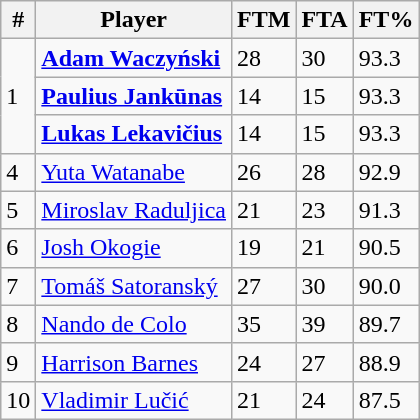<table class=wikitable width=auto>
<tr>
<th>#</th>
<th>Player</th>
<th>FTM</th>
<th>FTA</th>
<th>FT%</th>
</tr>
<tr>
<td rowspan=3>1</td>
<td> <strong><a href='#'>Adam Waczyński</a></strong></td>
<td>28</td>
<td>30</td>
<td>93.3</td>
</tr>
<tr>
<td> <strong><a href='#'>Paulius Jankūnas</a></strong></td>
<td>14</td>
<td>15</td>
<td>93.3</td>
</tr>
<tr>
<td> <strong><a href='#'>Lukas Lekavičius</a></strong></td>
<td>14</td>
<td>15</td>
<td>93.3</td>
</tr>
<tr>
<td>4</td>
<td> <a href='#'>Yuta Watanabe</a></td>
<td>26</td>
<td>28</td>
<td>92.9</td>
</tr>
<tr>
<td>5</td>
<td> <a href='#'>Miroslav Raduljica</a></td>
<td>21</td>
<td>23</td>
<td>91.3</td>
</tr>
<tr>
<td>6</td>
<td> <a href='#'>Josh Okogie</a></td>
<td>19</td>
<td>21</td>
<td>90.5</td>
</tr>
<tr>
<td>7</td>
<td> <a href='#'>Tomáš Satoranský</a></td>
<td>27</td>
<td>30</td>
<td>90.0</td>
</tr>
<tr>
<td>8</td>
<td> <a href='#'>Nando de Colo</a></td>
<td>35</td>
<td>39</td>
<td>89.7</td>
</tr>
<tr>
<td>9</td>
<td> <a href='#'>Harrison Barnes</a></td>
<td>24</td>
<td>27</td>
<td>88.9</td>
</tr>
<tr>
<td>10</td>
<td> <a href='#'>Vladimir Lučić</a></td>
<td>21</td>
<td>24</td>
<td>87.5</td>
</tr>
</table>
